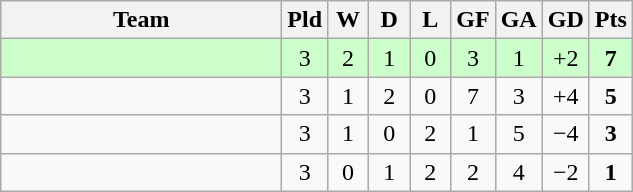<table class="wikitable" style="text-align:center;">
<tr>
<th width=180>Team</th>
<th width=20>Pld</th>
<th width=20>W</th>
<th width=20>D</th>
<th width=20>L</th>
<th width=20>GF</th>
<th width=20>GA</th>
<th width=20>GD</th>
<th width=20>Pts</th>
</tr>
<tr style="background:#cfc;">
<td align="left"><em></em></td>
<td>3</td>
<td>2</td>
<td>1</td>
<td>0</td>
<td>3</td>
<td>1</td>
<td>+2</td>
<td><strong>7</strong></td>
</tr>
<tr>
<td align="left"></td>
<td>3</td>
<td>1</td>
<td>2</td>
<td>0</td>
<td>7</td>
<td>3</td>
<td>+4</td>
<td><strong>5</strong></td>
</tr>
<tr>
<td align="left"></td>
<td>3</td>
<td>1</td>
<td>0</td>
<td>2</td>
<td>1</td>
<td>5</td>
<td>−4</td>
<td><strong>3</strong></td>
</tr>
<tr>
<td align="left"></td>
<td>3</td>
<td>0</td>
<td>1</td>
<td>2</td>
<td>2</td>
<td>4</td>
<td>−2</td>
<td><strong>1</strong></td>
</tr>
</table>
